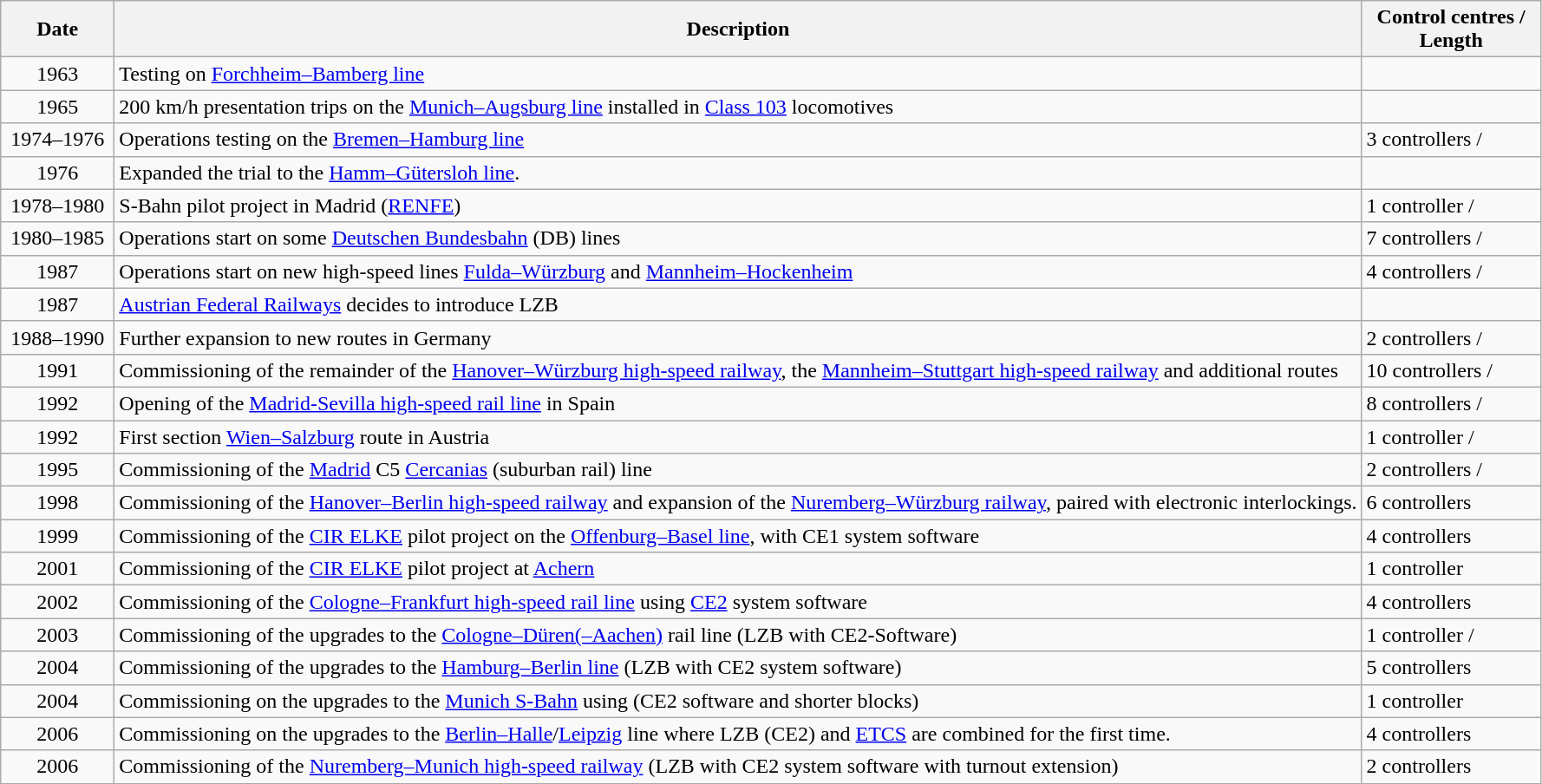<table class="wikitable">
<tr class="hintergrundfarbe6">
<th width="80">Date</th>
<th>Description</th>
<th width="130">Control centres / Length</th>
</tr>
<tr>
<td align="center">1963</td>
<td>Testing on <a href='#'>Forchheim–Bamberg line</a></td>
<td></td>
</tr>
<tr>
<td align="center">1965</td>
<td>200 km/h presentation trips on the <a href='#'>Munich–Augsburg line</a> installed in <a href='#'>Class 103</a> locomotives</td>
<td></td>
</tr>
<tr>
<td align="center">1974–1976</td>
<td>Operations testing on the <a href='#'>Bremen–Hamburg line</a></td>
<td>3 controllers / </td>
</tr>
<tr>
<td align="center">1976</td>
<td>Expanded the trial to the <a href='#'>Hamm–Gütersloh line</a>.</td>
<td></td>
</tr>
<tr>
<td align="center">1978–1980</td>
<td>S-Bahn pilot project in Madrid (<a href='#'>RENFE</a>)</td>
<td>1 controller / </td>
</tr>
<tr>
<td align="center">1980–1985</td>
<td>Operations start on some <a href='#'>Deutschen Bundesbahn</a> (DB) lines</td>
<td>7 controllers / </td>
</tr>
<tr>
<td align="center">1987</td>
<td>Operations start on new high-speed lines <a href='#'>Fulda–Würzburg</a> and <a href='#'>Mannheim–Hockenheim</a></td>
<td>4 controllers / </td>
</tr>
<tr>
<td align="center">1987</td>
<td><a href='#'>Austrian Federal Railways</a> decides to introduce LZB</td>
<td></td>
</tr>
<tr>
<td align="center">1988–1990</td>
<td>Further expansion to new routes in Germany</td>
<td>2 controllers / </td>
</tr>
<tr>
<td align="center">1991</td>
<td>Commissioning of the remainder of the <a href='#'>Hanover–Würzburg high-speed railway</a>, the <a href='#'>Mannheim–Stuttgart high-speed railway</a> and additional routes</td>
<td>10 controllers / </td>
</tr>
<tr>
<td align="center">1992</td>
<td>Opening of the <a href='#'>Madrid-Sevilla high-speed rail line</a> in Spain</td>
<td>8 controllers / </td>
</tr>
<tr>
<td align="center">1992</td>
<td>First section <a href='#'>Wien–Salzburg</a> route in Austria</td>
<td>1 controller / </td>
</tr>
<tr>
<td align="center">1995</td>
<td>Commissioning of the <a href='#'>Madrid</a> C5 <a href='#'>Cercanias</a> (suburban rail) line</td>
<td>2 controllers / </td>
</tr>
<tr>
<td align="center">1998</td>
<td>Commissioning of the <a href='#'>Hanover–Berlin high-speed railway</a> and expansion of the <a href='#'>Nuremberg–Würzburg railway</a>, paired with electronic interlockings.</td>
<td>6 controllers</td>
</tr>
<tr>
<td align="center">1999</td>
<td>Commissioning of the <a href='#'>CIR ELKE</a> pilot project on the <a href='#'>Offenburg–Basel line</a>, with CE1 system software</td>
<td>4 controllers</td>
</tr>
<tr>
<td align="center">2001</td>
<td>Commissioning of the <a href='#'>CIR ELKE</a> pilot project at <a href='#'>Achern</a></td>
<td>1 controller</td>
</tr>
<tr>
<td align="center">2002</td>
<td>Commissioning of the <a href='#'>Cologne–Frankfurt high-speed rail line</a> using <a href='#'>CE2</a> system software</td>
<td>4 controllers</td>
</tr>
<tr>
<td align="center">2003</td>
<td>Commissioning of the upgrades to the <a href='#'>Cologne–Düren(–Aachen)</a> rail line (LZB with CE2-Software)</td>
<td>1 controller / </td>
</tr>
<tr>
<td align="center">2004</td>
<td>Commissioning of the upgrades to the <a href='#'>Hamburg–Berlin line</a> (LZB with CE2 system software)</td>
<td>5 controllers</td>
</tr>
<tr>
<td align="center">2004</td>
<td>Commissioning on the upgrades to the <a href='#'>Munich S-Bahn</a> using (CE2 software and shorter blocks)</td>
<td>1 controller</td>
</tr>
<tr>
<td align="center">2006</td>
<td>Commissioning on the upgrades to the <a href='#'>Berlin–Halle</a>/<a href='#'>Leipzig</a> line where LZB (CE2) and <a href='#'>ETCS</a> are combined for the first time.</td>
<td>4 controllers</td>
</tr>
<tr>
<td align="center">2006</td>
<td>Commissioning of the <a href='#'>Nuremberg–Munich high-speed railway</a> (LZB with CE2 system software with turnout extension)</td>
<td>2 controllers</td>
</tr>
</table>
